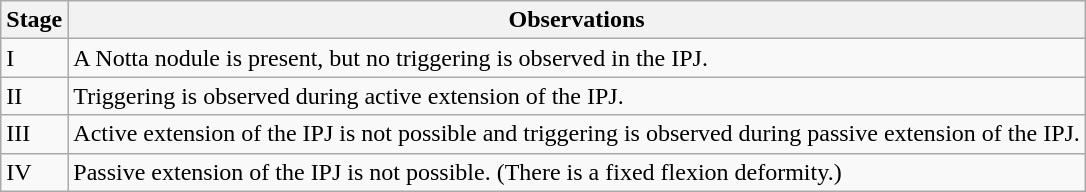<table class="wikitable">
<tr>
<th>Stage</th>
<th>Observations</th>
</tr>
<tr>
<td>I</td>
<td>A Notta nodule is present, but no triggering is observed in the IPJ.</td>
</tr>
<tr>
<td>II</td>
<td>Triggering is observed during active extension of the IPJ.</td>
</tr>
<tr>
<td>III</td>
<td>Active extension of the IPJ is not possible and triggering is observed during passive extension of the IPJ.</td>
</tr>
<tr>
<td>IV</td>
<td>Passive extension of the IPJ is not possible. (There is a fixed flexion deformity.)</td>
</tr>
</table>
